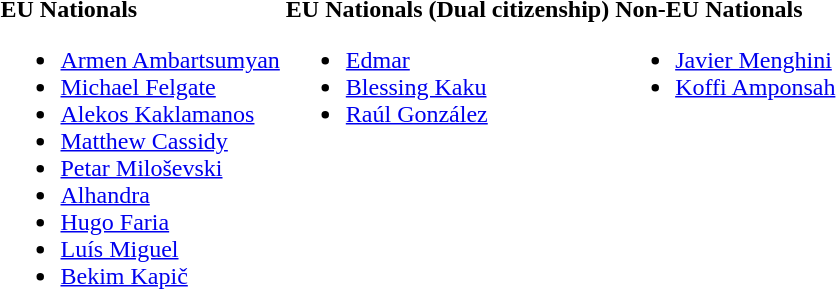<table>
<tr style='vertical-align:top'>
<td><br><strong>EU Nationals</strong><ul><li>   <a href='#'>Armen Ambartsumyan</a></li><li>  <a href='#'>Michael Felgate</a></li><li>  <a href='#'>Alekos Kaklamanos</a></li><li>  <a href='#'>Matthew Cassidy</a></li><li>  <a href='#'>Petar Miloševski</a></li><li>  <a href='#'>Alhandra</a></li><li>  <a href='#'>Hugo Faria</a></li><li>  <a href='#'>Luís Miguel</a></li><li>  <a href='#'>Bekim Kapič</a></li></ul></td>
<td><br><strong>EU Nationals (Dual citizenship)</strong><ul><li>  <a href='#'>Edmar</a></li><li>  <a href='#'>Blessing Kaku</a></li><li>  <a href='#'>Raúl González</a></li></ul></td>
<td><br><strong>Non-EU Nationals</strong><ul><li> <a href='#'>Javier Menghini</a></li><li> <a href='#'>Koffi Amponsah</a></li></ul></td>
<td></td>
</tr>
</table>
